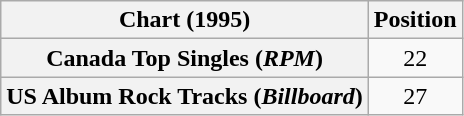<table class="wikitable plainrowheaders" style="text-align:center">
<tr>
<th>Chart (1995)</th>
<th>Position</th>
</tr>
<tr>
<th scope="row">Canada Top Singles (<em>RPM</em>)</th>
<td>22</td>
</tr>
<tr>
<th scope="row">US Album Rock Tracks (<em>Billboard</em>)</th>
<td>27</td>
</tr>
</table>
